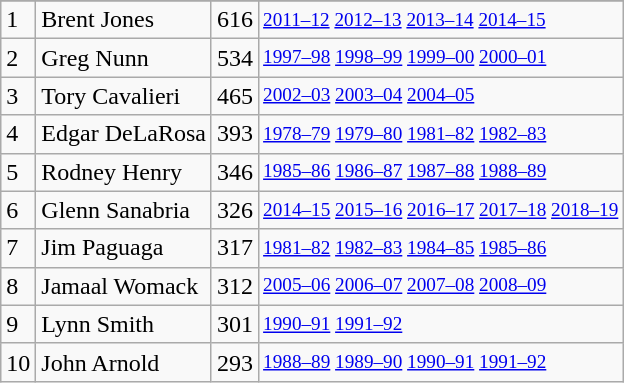<table class="wikitable">
<tr>
</tr>
<tr>
<td>1</td>
<td>Brent Jones</td>
<td>616</td>
<td style="font-size:80%;"><a href='#'>2011–12</a> <a href='#'>2012–13</a> <a href='#'>2013–14</a> <a href='#'>2014–15</a></td>
</tr>
<tr>
<td>2</td>
<td>Greg Nunn</td>
<td>534</td>
<td style="font-size:80%;"><a href='#'>1997–98</a> <a href='#'>1998–99</a> <a href='#'>1999–00</a> <a href='#'>2000–01</a></td>
</tr>
<tr>
<td>3</td>
<td>Tory Cavalieri</td>
<td>465</td>
<td style="font-size:80%;"><a href='#'>2002–03</a> <a href='#'>2003–04</a> <a href='#'>2004–05</a></td>
</tr>
<tr>
<td>4</td>
<td>Edgar DeLaRosa</td>
<td>393</td>
<td style="font-size:80%;"><a href='#'>1978–79</a> <a href='#'>1979–80</a> <a href='#'>1981–82</a> <a href='#'>1982–83</a></td>
</tr>
<tr>
<td>5</td>
<td>Rodney Henry</td>
<td>346</td>
<td style="font-size:80%;"><a href='#'>1985–86</a> <a href='#'>1986–87</a> <a href='#'>1987–88</a> <a href='#'>1988–89</a></td>
</tr>
<tr>
<td>6</td>
<td>Glenn Sanabria</td>
<td>326</td>
<td style="font-size:80%;"><a href='#'>2014–15</a> <a href='#'>2015–16</a> <a href='#'>2016–17</a> <a href='#'>2017–18</a> <a href='#'>2018–19</a></td>
</tr>
<tr>
<td>7</td>
<td>Jim Paguaga</td>
<td>317</td>
<td style="font-size:80%;"><a href='#'>1981–82</a> <a href='#'>1982–83</a> <a href='#'>1984–85</a> <a href='#'>1985–86</a></td>
</tr>
<tr>
<td>8</td>
<td>Jamaal Womack</td>
<td>312</td>
<td style="font-size:80%;"><a href='#'>2005–06</a> <a href='#'>2006–07</a> <a href='#'>2007–08</a> <a href='#'>2008–09</a></td>
</tr>
<tr>
<td>9</td>
<td>Lynn Smith</td>
<td>301</td>
<td style="font-size:80%;"><a href='#'>1990–91</a> <a href='#'>1991–92</a></td>
</tr>
<tr>
<td>10</td>
<td>John Arnold</td>
<td>293</td>
<td style="font-size:80%;"><a href='#'>1988–89</a> <a href='#'>1989–90</a> <a href='#'>1990–91</a> <a href='#'>1991–92</a></td>
</tr>
</table>
